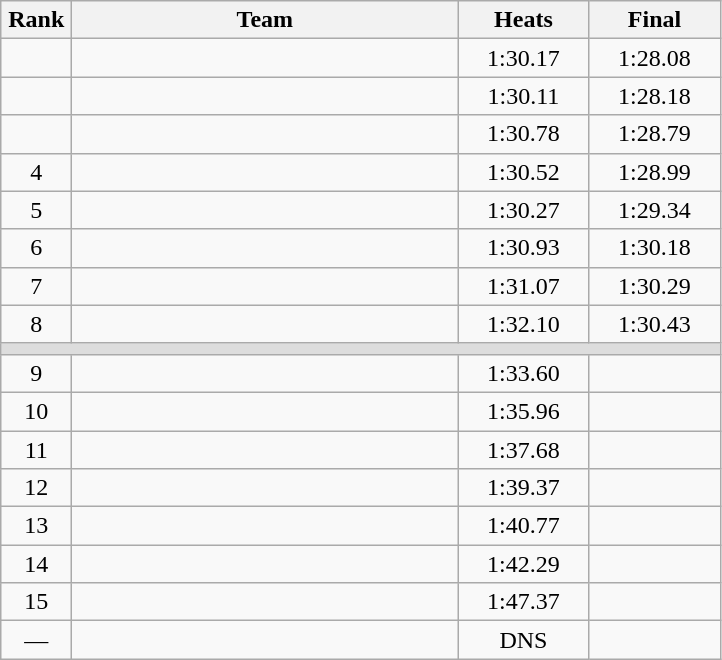<table class=wikitable style="text-align:center">
<tr>
<th width=40>Rank</th>
<th width=250>Team</th>
<th width=80>Heats</th>
<th width=80>Final</th>
</tr>
<tr>
<td></td>
<td align=left></td>
<td>1:30.17</td>
<td>1:28.08</td>
</tr>
<tr>
<td></td>
<td align=left></td>
<td>1:30.11</td>
<td>1:28.18</td>
</tr>
<tr>
<td></td>
<td align=left></td>
<td>1:30.78</td>
<td>1:28.79</td>
</tr>
<tr>
<td>4</td>
<td align=left></td>
<td>1:30.52</td>
<td>1:28.99</td>
</tr>
<tr>
<td>5</td>
<td align=left></td>
<td>1:30.27</td>
<td>1:29.34</td>
</tr>
<tr>
<td>6</td>
<td align=left></td>
<td>1:30.93</td>
<td>1:30.18</td>
</tr>
<tr>
<td>7</td>
<td align=left></td>
<td>1:31.07</td>
<td>1:30.29</td>
</tr>
<tr>
<td>8</td>
<td align=left></td>
<td>1:32.10</td>
<td>1:30.43</td>
</tr>
<tr bgcolor=#DDDDDD>
<td colspan=4></td>
</tr>
<tr>
<td>9</td>
<td align=left></td>
<td>1:33.60</td>
<td></td>
</tr>
<tr>
<td>10</td>
<td align=left></td>
<td>1:35.96</td>
<td></td>
</tr>
<tr>
<td>11</td>
<td align=left></td>
<td>1:37.68</td>
<td></td>
</tr>
<tr>
<td>12</td>
<td align=left></td>
<td>1:39.37</td>
<td></td>
</tr>
<tr>
<td>13</td>
<td align=left></td>
<td>1:40.77</td>
<td></td>
</tr>
<tr>
<td>14</td>
<td align=left></td>
<td>1:42.29</td>
<td></td>
</tr>
<tr>
<td>15</td>
<td align=left></td>
<td>1:47.37</td>
<td></td>
</tr>
<tr>
<td>—</td>
<td align=left></td>
<td>DNS</td>
<td></td>
</tr>
</table>
